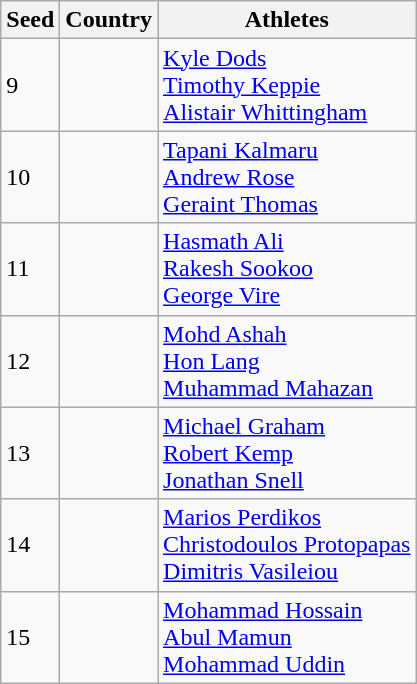<table class = "wikitable sortable">
<tr>
<th>Seed</th>
<th>Country</th>
<th>Athletes</th>
</tr>
<tr>
<td>9</td>
<td></td>
<td><a href='#'>Kyle Dods</a><br><a href='#'>Timothy Keppie</a><br><a href='#'>Alistair Whittingham</a></td>
</tr>
<tr>
<td>10</td>
<td></td>
<td><a href='#'>Tapani Kalmaru</a><br><a href='#'>Andrew Rose</a><br><a href='#'>Geraint Thomas</a></td>
</tr>
<tr>
<td>11</td>
<td></td>
<td><a href='#'>Hasmath Ali</a><br><a href='#'>Rakesh Sookoo</a><br><a href='#'>George Vire</a></td>
</tr>
<tr>
<td>12</td>
<td></td>
<td><a href='#'>Mohd Ashah</a><br><a href='#'>Hon Lang</a><br><a href='#'>Muhammad Mahazan</a></td>
</tr>
<tr>
<td>13</td>
<td></td>
<td><a href='#'>Michael Graham</a><br><a href='#'>Robert Kemp</a><br><a href='#'>Jonathan Snell</a></td>
</tr>
<tr>
<td>14</td>
<td></td>
<td><a href='#'>Marios Perdikos</a><br><a href='#'>Christodoulos Protopapas</a><br><a href='#'>Dimitris Vasileiou</a></td>
</tr>
<tr>
<td>15</td>
<td></td>
<td><a href='#'>Mohammad Hossain</a><br><a href='#'>Abul Mamun</a><br><a href='#'>Mohammad Uddin</a></td>
</tr>
</table>
